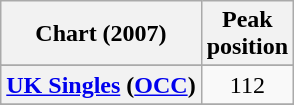<table class="wikitable sortable plainrowheaders" style="text-align:center">
<tr>
<th scope="col">Chart (2007)</th>
<th scope="col">Peak<br>position</th>
</tr>
<tr>
</tr>
<tr>
</tr>
<tr>
</tr>
<tr>
</tr>
<tr>
</tr>
<tr>
<th scope="row"><a href='#'>UK Singles</a> (<a href='#'>OCC</a>)</th>
<td>112</td>
</tr>
<tr>
</tr>
<tr>
</tr>
<tr>
</tr>
<tr>
</tr>
</table>
